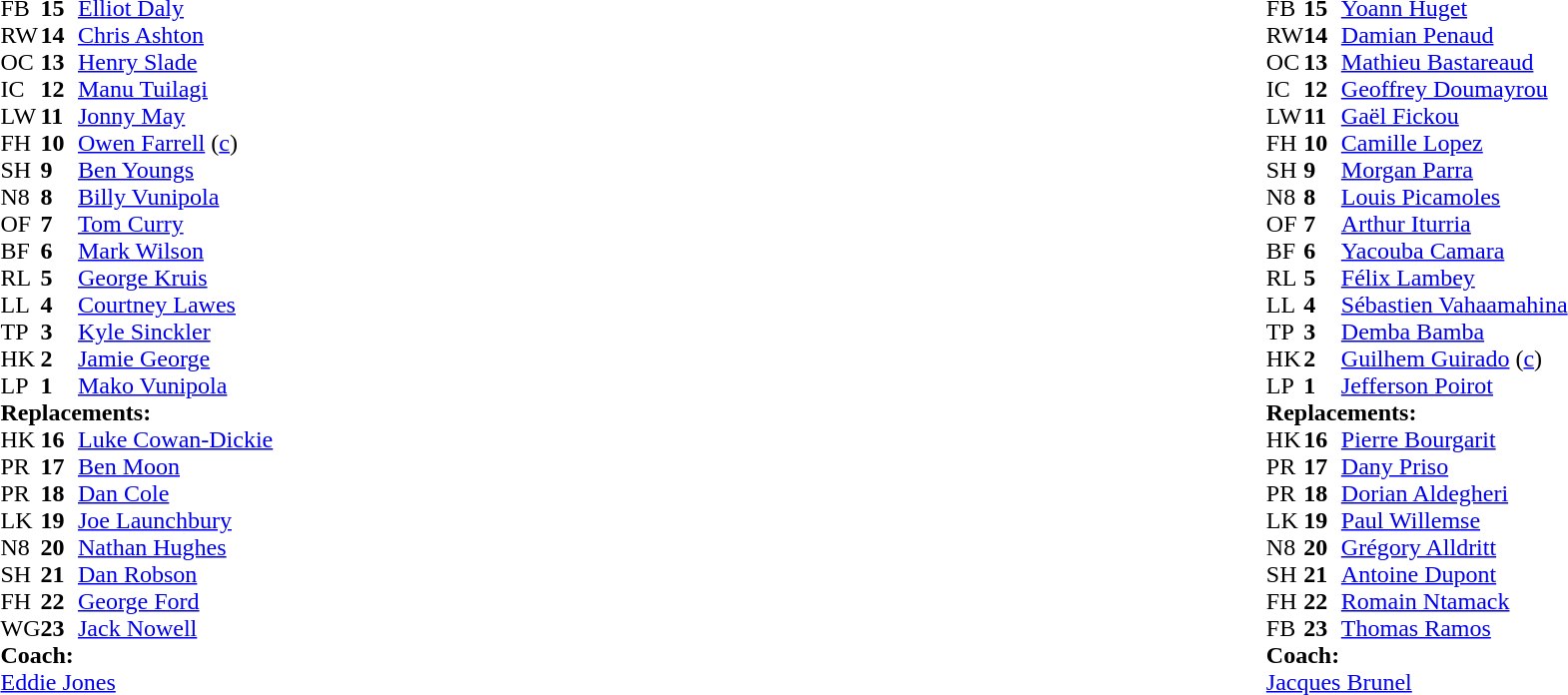<table style="width:100%">
<tr>
<td style="vertical-align:top; width:50%"><br><table cellspacing="0" cellpadding="0">
<tr>
<th width="25"></th>
<th width="25"></th>
</tr>
<tr>
<td>FB</td>
<td><strong>15</strong></td>
<td><a href='#'>Elliot Daly</a></td>
</tr>
<tr>
<td>RW</td>
<td><strong>14</strong></td>
<td><a href='#'>Chris Ashton</a></td>
<td></td>
<td></td>
</tr>
<tr>
<td>OC</td>
<td><strong>13</strong></td>
<td><a href='#'>Henry Slade</a></td>
</tr>
<tr>
<td>IC</td>
<td><strong>12</strong></td>
<td><a href='#'>Manu Tuilagi</a></td>
<td></td>
<td></td>
</tr>
<tr>
<td>LW</td>
<td><strong>11</strong></td>
<td><a href='#'>Jonny May</a></td>
</tr>
<tr>
<td>FH</td>
<td><strong>10</strong></td>
<td><a href='#'>Owen Farrell</a> (<a href='#'>c</a>)</td>
</tr>
<tr>
<td>SH</td>
<td><strong>9</strong></td>
<td><a href='#'>Ben Youngs</a></td>
<td></td>
<td></td>
</tr>
<tr>
<td>N8</td>
<td><strong>8</strong></td>
<td><a href='#'>Billy Vunipola</a></td>
<td></td>
<td></td>
<td></td>
<td></td>
</tr>
<tr>
<td>OF</td>
<td><strong>7</strong></td>
<td><a href='#'>Tom Curry</a></td>
<td></td>
<td colspan="2"></td>
</tr>
<tr>
<td>BF</td>
<td><strong>6</strong></td>
<td><a href='#'>Mark Wilson</a></td>
</tr>
<tr>
<td>RL</td>
<td><strong>5</strong></td>
<td><a href='#'>George Kruis</a></td>
<td></td>
<td></td>
</tr>
<tr>
<td>LL</td>
<td><strong>4</strong></td>
<td><a href='#'>Courtney Lawes</a></td>
</tr>
<tr>
<td>TP</td>
<td><strong>3</strong></td>
<td><a href='#'>Kyle Sinckler</a></td>
<td></td>
<td></td>
</tr>
<tr>
<td>HK</td>
<td><strong>2</strong></td>
<td><a href='#'>Jamie George</a></td>
<td></td>
<td></td>
</tr>
<tr>
<td>LP</td>
<td><strong>1</strong></td>
<td><a href='#'>Mako Vunipola</a></td>
<td></td>
<td></td>
</tr>
<tr>
<td colspan=3><strong>Replacements:</strong></td>
</tr>
<tr>
<td>HK</td>
<td><strong>16</strong></td>
<td><a href='#'>Luke Cowan-Dickie</a></td>
<td></td>
<td></td>
</tr>
<tr>
<td>PR</td>
<td><strong>17</strong></td>
<td><a href='#'>Ben Moon</a></td>
<td></td>
<td></td>
</tr>
<tr>
<td>PR</td>
<td><strong>18</strong></td>
<td><a href='#'>Dan Cole</a></td>
<td></td>
<td></td>
</tr>
<tr>
<td>LK</td>
<td><strong>19</strong></td>
<td><a href='#'>Joe Launchbury</a></td>
<td></td>
<td></td>
</tr>
<tr>
<td>N8</td>
<td><strong>20</strong></td>
<td><a href='#'>Nathan Hughes</a></td>
<td></td>
<td></td>
<td></td>
<td></td>
</tr>
<tr>
<td>SH</td>
<td><strong>21</strong></td>
<td><a href='#'>Dan Robson</a></td>
<td></td>
<td></td>
</tr>
<tr>
<td>FH</td>
<td><strong>22</strong></td>
<td><a href='#'>George Ford</a></td>
<td></td>
<td></td>
</tr>
<tr>
<td>WG</td>
<td><strong>23</strong></td>
<td><a href='#'>Jack Nowell</a></td>
<td></td>
<td></td>
</tr>
<tr>
<td colspan="3"><strong>Coach:</strong></td>
</tr>
<tr>
<td colspan="4"><a href='#'>Eddie Jones</a></td>
</tr>
</table>
</td>
<td style="vertical-align:top"></td>
<td style="vertical-align:top; width:50%"><br><table cellspacing="0" cellpadding="0" style="margin:auto">
<tr>
<th width="25"></th>
<th width="25"></th>
</tr>
<tr>
<td>FB</td>
<td><strong>15</strong></td>
<td><a href='#'>Yoann Huget</a></td>
<td></td>
<td></td>
</tr>
<tr>
<td>RW</td>
<td><strong>14</strong></td>
<td><a href='#'>Damian Penaud</a></td>
<td></td>
<td colspan="2"></td>
</tr>
<tr>
<td>OC</td>
<td><strong>13</strong></td>
<td><a href='#'>Mathieu Bastareaud</a></td>
</tr>
<tr>
<td>IC</td>
<td><strong>12</strong></td>
<td><a href='#'>Geoffrey Doumayrou</a></td>
</tr>
<tr>
<td>LW</td>
<td><strong>11</strong></td>
<td><a href='#'>Gaël Fickou</a></td>
<td></td>
</tr>
<tr>
<td>FH</td>
<td><strong>10</strong></td>
<td><a href='#'>Camille Lopez</a></td>
<td></td>
<td></td>
<td></td>
</tr>
<tr>
<td>SH</td>
<td><strong>9</strong></td>
<td><a href='#'>Morgan Parra</a></td>
<td></td>
<td></td>
</tr>
<tr>
<td>N8</td>
<td><strong>8</strong></td>
<td><a href='#'>Louis Picamoles</a></td>
</tr>
<tr>
<td>OF</td>
<td><strong>7</strong></td>
<td><a href='#'>Arthur Iturria</a></td>
</tr>
<tr>
<td>BF</td>
<td><strong>6</strong></td>
<td><a href='#'>Yacouba Camara</a></td>
</tr>
<tr>
<td>RL</td>
<td><strong>5</strong></td>
<td><a href='#'>Félix Lambey</a></td>
<td></td>
<td></td>
</tr>
<tr>
<td>LL</td>
<td><strong>4</strong></td>
<td><a href='#'>Sébastien Vahaamahina</a></td>
<td></td>
<td></td>
</tr>
<tr>
<td>TP</td>
<td><strong>3</strong></td>
<td><a href='#'>Demba Bamba</a></td>
<td></td>
<td></td>
</tr>
<tr>
<td>HK</td>
<td><strong>2</strong></td>
<td><a href='#'>Guilhem Guirado</a> (<a href='#'>c</a>)</td>
<td></td>
<td></td>
</tr>
<tr>
<td>LP</td>
<td><strong>1</strong></td>
<td><a href='#'>Jefferson Poirot</a></td>
<td></td>
<td></td>
<td></td>
</tr>
<tr>
<td colspan=3><strong>Replacements:</strong></td>
</tr>
<tr>
<td>HK</td>
<td><strong>16</strong></td>
<td><a href='#'>Pierre Bourgarit</a></td>
<td></td>
<td></td>
</tr>
<tr>
<td>PR</td>
<td><strong>17</strong></td>
<td><a href='#'>Dany Priso</a></td>
<td></td>
<td></td>
<td></td>
</tr>
<tr>
<td>PR</td>
<td><strong>18</strong></td>
<td><a href='#'>Dorian Aldegheri</a></td>
<td></td>
<td></td>
</tr>
<tr>
<td>LK</td>
<td><strong>19</strong></td>
<td><a href='#'>Paul Willemse</a></td>
<td></td>
<td></td>
</tr>
<tr>
<td>N8</td>
<td><strong>20</strong></td>
<td><a href='#'>Grégory Alldritt</a></td>
<td></td>
<td></td>
</tr>
<tr>
<td>SH</td>
<td><strong>21</strong></td>
<td><a href='#'>Antoine Dupont</a></td>
<td></td>
<td></td>
</tr>
<tr>
<td>FH</td>
<td><strong>22</strong></td>
<td><a href='#'>Romain Ntamack</a></td>
<td></td>
<td></td>
</tr>
<tr>
<td>FB</td>
<td><strong>23</strong></td>
<td><a href='#'>Thomas Ramos</a></td>
<td></td>
<td></td>
</tr>
<tr>
<td colspan="3"><strong>Coach:</strong></td>
</tr>
<tr>
<td colspan="4"><a href='#'>Jacques Brunel</a></td>
</tr>
</table>
</td>
</tr>
</table>
